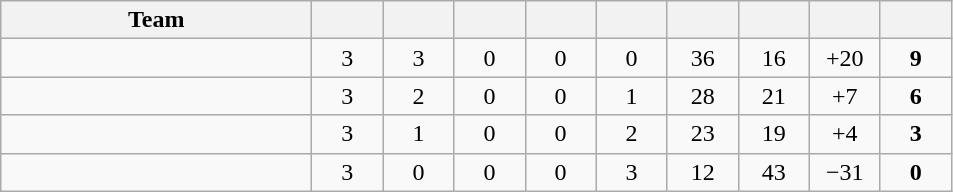<table class=wikitable style="text-align:center">
<tr>
<th width=200>Team</th>
<th width=40></th>
<th width=40></th>
<th width=40></th>
<th width=40></th>
<th width=40></th>
<th width=40></th>
<th width=40></th>
<th width=40></th>
<th width=40></th>
</tr>
<tr>
<td align=left></td>
<td>3</td>
<td>3</td>
<td>0</td>
<td>0</td>
<td>0</td>
<td>36</td>
<td>16</td>
<td>+20</td>
<td><strong>9</strong></td>
</tr>
<tr>
<td align=left></td>
<td>3</td>
<td>2</td>
<td>0</td>
<td>0</td>
<td>1</td>
<td>28</td>
<td>21</td>
<td>+7</td>
<td><strong>6</strong></td>
</tr>
<tr>
<td align=left></td>
<td>3</td>
<td>1</td>
<td>0</td>
<td>0</td>
<td>2</td>
<td>23</td>
<td>19</td>
<td>+4</td>
<td><strong>3</strong></td>
</tr>
<tr>
<td align=left></td>
<td>3</td>
<td>0</td>
<td>0</td>
<td>0</td>
<td>3</td>
<td>12</td>
<td>43</td>
<td>−31</td>
<td><strong>0</strong></td>
</tr>
</table>
